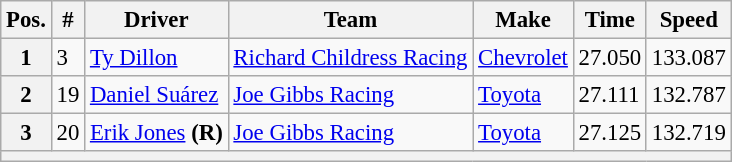<table class="wikitable" style="font-size: 95%;">
<tr>
<th>Pos.</th>
<th>#</th>
<th>Driver</th>
<th>Team</th>
<th>Make</th>
<th>Time</th>
<th>Speed</th>
</tr>
<tr>
<th>1</th>
<td>3</td>
<td><a href='#'>Ty Dillon</a></td>
<td><a href='#'>Richard Childress Racing</a></td>
<td><a href='#'>Chevrolet</a></td>
<td>27.050</td>
<td>133.087</td>
</tr>
<tr>
<th>2</th>
<td>19</td>
<td><a href='#'>Daniel Suárez</a></td>
<td><a href='#'>Joe Gibbs Racing</a></td>
<td><a href='#'>Toyota</a></td>
<td>27.111</td>
<td>132.787</td>
</tr>
<tr>
<th>3</th>
<td>20</td>
<td><a href='#'>Erik Jones</a> <strong>(R)</strong></td>
<td><a href='#'>Joe Gibbs Racing</a></td>
<td><a href='#'>Toyota</a></td>
<td>27.125</td>
<td>132.719</td>
</tr>
<tr>
<th colspan="7"></th>
</tr>
</table>
